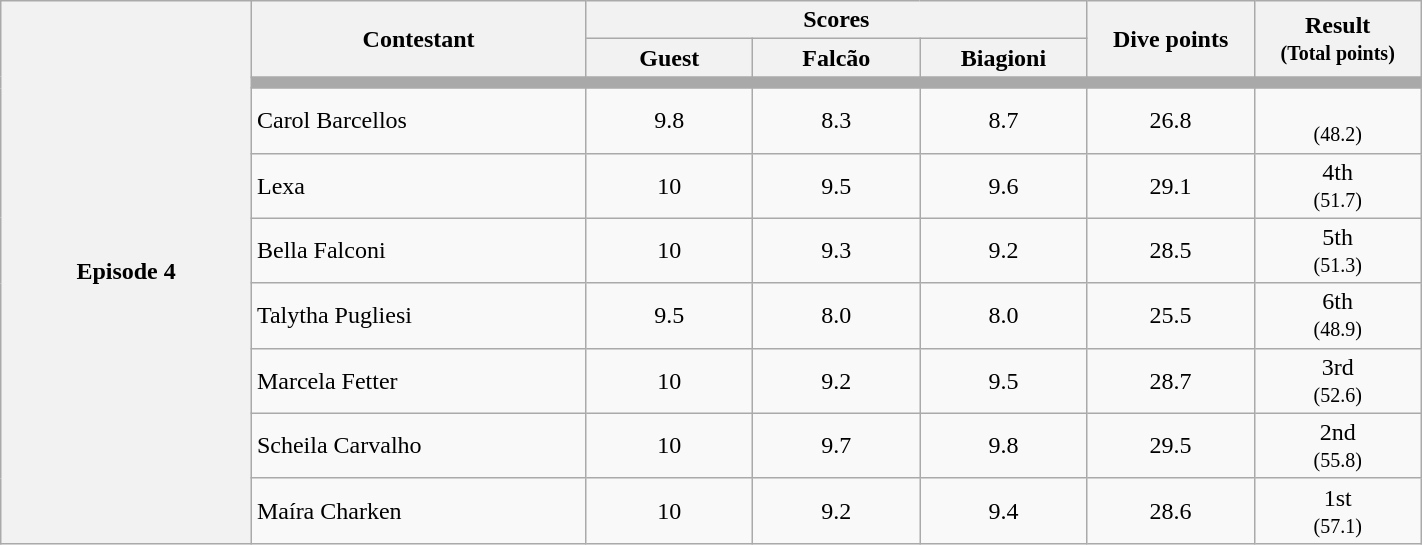<table class="wikitable" style="text-align:center; width:75%;">
<tr>
<th rowspan=10 style="width:15%;">Episode 4<br><small></small></th>
<th rowspan=02 style="width:20%;">Contestant</th>
<th colspan=03 style="width:30%;">Scores</th>
<th rowspan=02 style="width:10%;">Dive points</th>
<th rowspan=02 style="width:10%;">Result<br><small>(Total points)</small></th>
</tr>
<tr>
<th style="width:10%;">Guest</th>
<th style="width:10%;">Falcão</th>
<th style="width:10%;">Biagioni</th>
</tr>
<tr>
<td colspan=6 bgcolor="#A9A9A9"></td>
</tr>
<tr>
<td align="left">Carol Barcellos</td>
<td>9.8</td>
<td>8.3</td>
<td>8.7</td>
<td>26.8</td>
<td><br><small>(48.2)</small></td>
</tr>
<tr>
<td align="left">Lexa</td>
<td>10</td>
<td>9.5</td>
<td>9.6</td>
<td>29.1</td>
<td>4th<br><small>(51.7)</small></td>
</tr>
<tr>
<td align="left">Bella Falconi</td>
<td>10</td>
<td>9.3</td>
<td>9.2</td>
<td>28.5</td>
<td>5th<br><small>(51.3)</small></td>
</tr>
<tr>
<td align="left">Talytha Pugliesi</td>
<td>9.5</td>
<td>8.0</td>
<td>8.0</td>
<td>25.5</td>
<td>6th<br><small>(48.9)</small></td>
</tr>
<tr>
<td align="left">Marcela Fetter</td>
<td>10</td>
<td>9.2</td>
<td>9.5</td>
<td>28.7</td>
<td>3rd<br><small>(52.6)</small></td>
</tr>
<tr>
<td align="left">Scheila Carvalho</td>
<td>10</td>
<td>9.7</td>
<td>9.8</td>
<td>29.5</td>
<td>2nd<br><small>(55.8)</small></td>
</tr>
<tr>
<td align="left">Maíra Charken</td>
<td>10</td>
<td>9.2</td>
<td>9.4</td>
<td>28.6</td>
<td>1st<br><small>(57.1)</small></td>
</tr>
</table>
